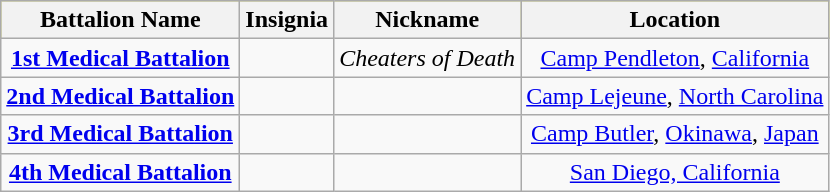<table class="wikitable sortable" style="text-align:center;">
<tr bgcolor=#CCCCCC">
<th><strong>Battalion Name</strong></th>
<th><strong>Insignia</strong></th>
<th><strong>Nickname</strong></th>
<th><strong>Location</strong></th>
</tr>
<tr>
<td><strong><a href='#'>1st Medical Battalion</a></strong></td>
<td></td>
<td><em>Cheaters of Death</em></td>
<td><a href='#'>Camp Pendleton</a>, <a href='#'>California</a></td>
</tr>
<tr>
<td><strong><a href='#'>2nd Medical Battalion</a></strong></td>
<td></td>
<td></td>
<td><a href='#'>Camp Lejeune</a>, <a href='#'>North Carolina</a></td>
</tr>
<tr>
<td><strong><a href='#'>3rd Medical Battalion</a></strong></td>
<td></td>
<td></td>
<td><a href='#'>Camp Butler</a>, <a href='#'>Okinawa</a>, <a href='#'>Japan</a></td>
</tr>
<tr>
<td><strong><a href='#'>4th Medical Battalion</a></strong></td>
<td></td>
<td></td>
<td><a href='#'>San Diego, California</a></td>
</tr>
</table>
